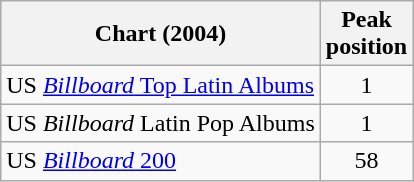<table class="wikitable">
<tr>
<th align="left">Chart (2004)</th>
<th align="left">Peak<br>position</th>
</tr>
<tr>
<td align="left">US <a href='#'><em>Billboard</em> Top Latin Albums</a></td>
<td align="center">1</td>
</tr>
<tr>
<td align="left">US <em>Billboard</em> Latin Pop Albums</td>
<td align="center">1</td>
</tr>
<tr>
<td align="left">US <a href='#'><em>Billboard</em> 200</a></td>
<td align="center">58</td>
</tr>
</table>
